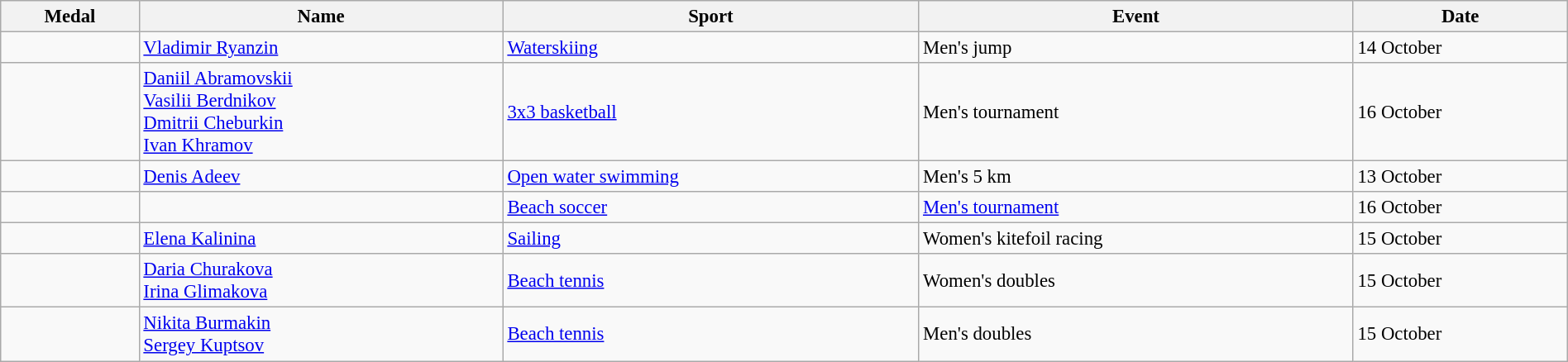<table class="wikitable sortable" style="font-size: 95%;" width=100%>
<tr>
<th>Medal</th>
<th>Name</th>
<th>Sport</th>
<th>Event</th>
<th>Date</th>
</tr>
<tr>
<td></td>
<td><a href='#'>Vladimir Ryanzin</a></td>
<td><a href='#'>Waterskiing</a></td>
<td>Men's jump</td>
<td>14 October</td>
</tr>
<tr>
<td></td>
<td><a href='#'>Daniil Abramovskii</a><br><a href='#'>Vasilii Berdnikov</a><br><a href='#'>Dmitrii Cheburkin</a><br><a href='#'>Ivan Khramov</a></td>
<td><a href='#'>3x3 basketball</a></td>
<td>Men's tournament</td>
<td>16 October</td>
</tr>
<tr>
<td></td>
<td><a href='#'>Denis Adeev</a></td>
<td><a href='#'>Open water swimming</a></td>
<td>Men's 5 km</td>
<td>13 October</td>
</tr>
<tr>
<td></td>
<td></td>
<td><a href='#'>Beach soccer</a></td>
<td><a href='#'>Men's tournament</a></td>
<td>16 October</td>
</tr>
<tr>
<td></td>
<td><a href='#'>Elena Kalinina</a></td>
<td><a href='#'>Sailing</a></td>
<td>Women's kitefoil racing</td>
<td>15 October</td>
</tr>
<tr>
<td></td>
<td><a href='#'>Daria Churakova</a><br><a href='#'>Irina Glimakova</a></td>
<td><a href='#'>Beach tennis</a></td>
<td>Women's doubles</td>
<td>15 October</td>
</tr>
<tr>
<td></td>
<td><a href='#'>Nikita Burmakin</a><br><a href='#'>Sergey Kuptsov</a></td>
<td><a href='#'>Beach tennis</a></td>
<td>Men's doubles</td>
<td>15 October</td>
</tr>
</table>
